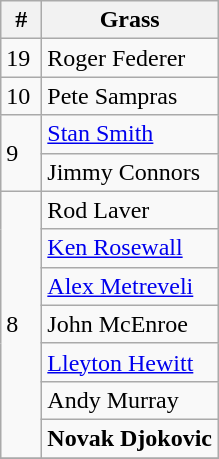<table class="wikitable" style="display:inline-table;">
<tr>
<th width=20>#</th>
<th>Grass</th>
</tr>
<tr>
<td>19</td>
<td> Roger Federer</td>
</tr>
<tr>
<td>10</td>
<td> Pete Sampras</td>
</tr>
<tr>
<td rowspan="2">9</td>
<td> <a href='#'>Stan Smith</a></td>
</tr>
<tr>
<td> Jimmy Connors</td>
</tr>
<tr>
<td rowspan="7">8</td>
<td> Rod Laver</td>
</tr>
<tr>
<td> <a href='#'>Ken Rosewall</a></td>
</tr>
<tr>
<td> <a href='#'>Alex Metreveli</a></td>
</tr>
<tr>
<td> John McEnroe</td>
</tr>
<tr>
<td> <a href='#'>Lleyton Hewitt</a></td>
</tr>
<tr>
<td> Andy Murray</td>
</tr>
<tr>
<td> <strong>Novak Djokovic</strong></td>
</tr>
<tr>
</tr>
</table>
